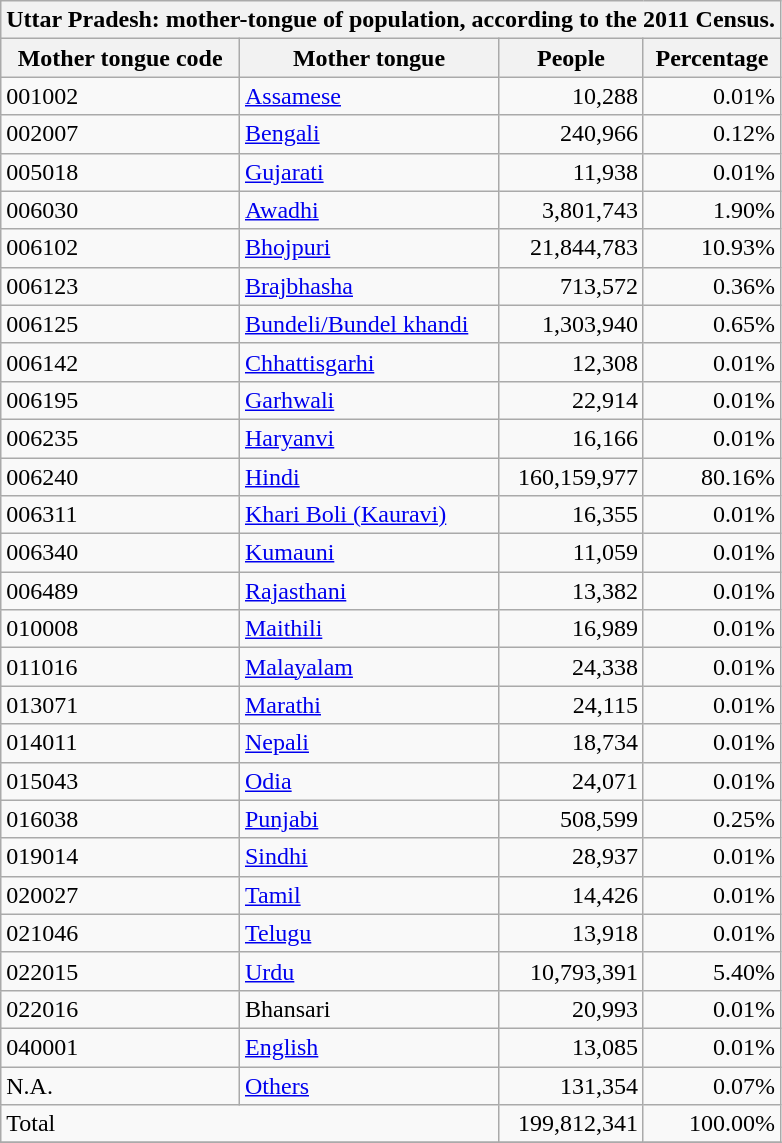<table class="wikitable sortable mw-collapsible">
<tr style="vertical-align:top;">
<th colspan=4>Uttar Pradesh: mother-tongue of population, according to the 2011 Census.</th>
</tr>
<tr style="vertical-align:top;">
<th>Mother tongue code</th>
<th>Mother tongue</th>
<th>People</th>
<th>Percentage</th>
</tr>
<tr style="vertical-align:top;">
<td>001002</td>
<td><a href='#'>Assamese</a></td>
<td style="text-align:right;">10,288</td>
<td style="text-align:right;">0.01%</td>
</tr>
<tr style="vertical-align:top;">
<td>002007</td>
<td><a href='#'>Bengali</a></td>
<td style="text-align:right;">240,966</td>
<td style="text-align:right;">0.12%</td>
</tr>
<tr style="vertical-align:top;">
<td>005018</td>
<td><a href='#'>Gujarati</a></td>
<td style="text-align:right;">11,938</td>
<td style="text-align:right;">0.01%</td>
</tr>
<tr style="vertical-align:top;">
<td>006030</td>
<td><a href='#'>Awadhi</a></td>
<td style="text-align:right;">3,801,743</td>
<td style="text-align:right;">1.90%</td>
</tr>
<tr style="vertical-align:top;">
<td>006102</td>
<td><a href='#'>Bhojpuri</a></td>
<td style="text-align:right;">21,844,783</td>
<td style="text-align:right;">10.93%</td>
</tr>
<tr style="vertical-align:top;">
<td>006123</td>
<td><a href='#'>Brajbhasha</a></td>
<td style="text-align:right;">713,572</td>
<td style="text-align:right;">0.36%</td>
</tr>
<tr style="vertical-align:top;">
<td>006125</td>
<td><a href='#'>Bundeli/Bundel khandi</a></td>
<td style="text-align:right;">1,303,940</td>
<td style="text-align:right;">0.65%</td>
</tr>
<tr style="vertical-align:top;">
<td>006142</td>
<td><a href='#'>Chhattisgarhi</a></td>
<td style="text-align:right;">12,308</td>
<td style="text-align:right;">0.01%</td>
</tr>
<tr style="vertical-align:top;">
<td>006195</td>
<td><a href='#'>Garhwali</a></td>
<td style="text-align:right;">22,914</td>
<td style="text-align:right;">0.01%</td>
</tr>
<tr style="vertical-align:top;">
<td>006235</td>
<td><a href='#'>Haryanvi</a></td>
<td style="text-align:right;">16,166</td>
<td style="text-align:right;">0.01%</td>
</tr>
<tr style="vertical-align:top;">
<td>006240</td>
<td><a href='#'>Hindi</a></td>
<td style="text-align:right;">160,159,977</td>
<td style="text-align:right;">80.16%</td>
</tr>
<tr style="vertical-align:top;">
<td>006311</td>
<td><a href='#'>Khari Boli (Kauravi)</a></td>
<td style="text-align:right;">16,355</td>
<td style="text-align:right;">0.01%</td>
</tr>
<tr style="vertical-align:top;">
<td>006340</td>
<td><a href='#'>Kumauni</a></td>
<td style="text-align:right;">11,059</td>
<td style="text-align:right;">0.01%</td>
</tr>
<tr style="vertical-align:top;">
<td>006489</td>
<td><a href='#'>Rajasthani</a></td>
<td style="text-align:right;">13,382</td>
<td style="text-align:right;">0.01%</td>
</tr>
<tr style="vertical-align:top;">
<td>010008</td>
<td><a href='#'>Maithili</a></td>
<td style="text-align:right;">16,989</td>
<td style="text-align:right;">0.01%</td>
</tr>
<tr style="vertical-align:top;">
<td>011016</td>
<td><a href='#'>Malayalam</a></td>
<td style="text-align:right;">24,338</td>
<td style="text-align:right;">0.01%</td>
</tr>
<tr style="vertical-align:top;">
<td>013071</td>
<td><a href='#'>Marathi</a></td>
<td style="text-align:right;">24,115</td>
<td style="text-align:right;">0.01%</td>
</tr>
<tr style="vertical-align:top;">
<td>014011</td>
<td><a href='#'>Nepali</a></td>
<td style="text-align:right;">18,734</td>
<td style="text-align:right;">0.01%</td>
</tr>
<tr style="vertical-align:top;">
<td>015043</td>
<td><a href='#'>Odia</a></td>
<td style="text-align:right;">24,071</td>
<td style="text-align:right;">0.01%</td>
</tr>
<tr style="vertical-align:top;">
<td>016038</td>
<td><a href='#'>Punjabi</a></td>
<td style="text-align:right;">508,599</td>
<td style="text-align:right;">0.25%</td>
</tr>
<tr style="vertical-align:top;">
<td>019014</td>
<td><a href='#'>Sindhi</a></td>
<td style="text-align:right;">28,937</td>
<td style="text-align:right;">0.01%</td>
</tr>
<tr style="vertical-align:top;">
<td>020027</td>
<td><a href='#'>Tamil</a></td>
<td style="text-align:right;">14,426</td>
<td style="text-align:right;">0.01%</td>
</tr>
<tr style="vertical-align:top;">
<td>021046</td>
<td><a href='#'>Telugu</a></td>
<td style="text-align:right;">13,918</td>
<td style="text-align:right;">0.01%</td>
</tr>
<tr style="vertical-align:top;">
<td>022015</td>
<td><a href='#'>Urdu</a></td>
<td style="text-align:right;">10,793,391</td>
<td style="text-align:right;">5.40%</td>
</tr>
<tr style="vertical-align:top;">
<td>022016</td>
<td>Bhansari</td>
<td style="text-align:right;">20,993</td>
<td style="text-align:right;">0.01%</td>
</tr>
<tr style="vertical-align:top;">
<td>040001</td>
<td><a href='#'>English</a></td>
<td style="text-align:right;">13,085</td>
<td style="text-align:right;">0.01%</td>
</tr>
<tr style="vertical-align:top;">
<td>N.A.</td>
<td><a href='#'>Others</a></td>
<td style="text-align:right;">131,354</td>
<td style="text-align:right;">0.07%</td>
</tr>
<tr style="vertical-align:top;" class="sortbottom">
<td colspan=2>Total</td>
<td style="text-align:right;">199,812,341</td>
<td style="text-align:right;">100.00%</td>
</tr>
<tr>
</tr>
</table>
